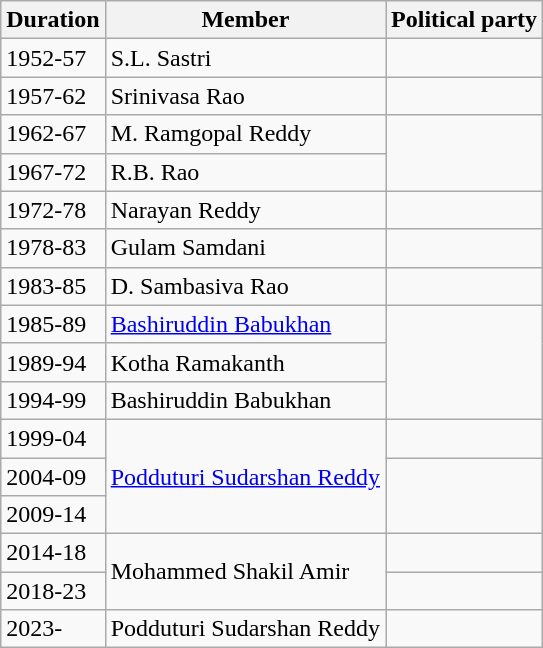<table class="wikitable">
<tr>
<th>Duration</th>
<th>Member</th>
<th colspan="2">Political party</th>
</tr>
<tr>
<td>1952-57</td>
<td>S.L. Sastri</td>
<td></td>
</tr>
<tr>
<td>1957-62</td>
<td>Srinivasa Rao</td>
<td></td>
</tr>
<tr>
<td>1962-67</td>
<td>M. Ramgopal Reddy</td>
</tr>
<tr>
<td>1967-72</td>
<td>R.B. Rao</td>
</tr>
<tr>
<td>1972-78</td>
<td>Narayan Reddy</td>
<td></td>
</tr>
<tr>
<td>1978-83</td>
<td>Gulam Samdani</td>
</tr>
<tr>
<td>1983-85</td>
<td>D. Sambasiva Rao</td>
<td></td>
</tr>
<tr>
<td>1985-89</td>
<td><a href='#'>Bashiruddin Babukhan</a></td>
</tr>
<tr>
<td>1989-94</td>
<td>Kotha Ramakanth</td>
</tr>
<tr>
<td>1994-99</td>
<td>Bashiruddin Babukhan</td>
</tr>
<tr>
<td>1999-04</td>
<td rowspan=3><a href='#'>Podduturi Sudarshan Reddy</a></td>
<td></td>
</tr>
<tr>
<td>2004-09</td>
</tr>
<tr>
<td>2009-14</td>
</tr>
<tr>
<td>2014-18</td>
<td rowspan=2>Mohammed Shakil Amir</td>
<td></td>
</tr>
<tr>
<td>2018-23</td>
</tr>
<tr>
<td>2023-</td>
<td>Podduturi Sudarshan Reddy</td>
<td></td>
</tr>
</table>
